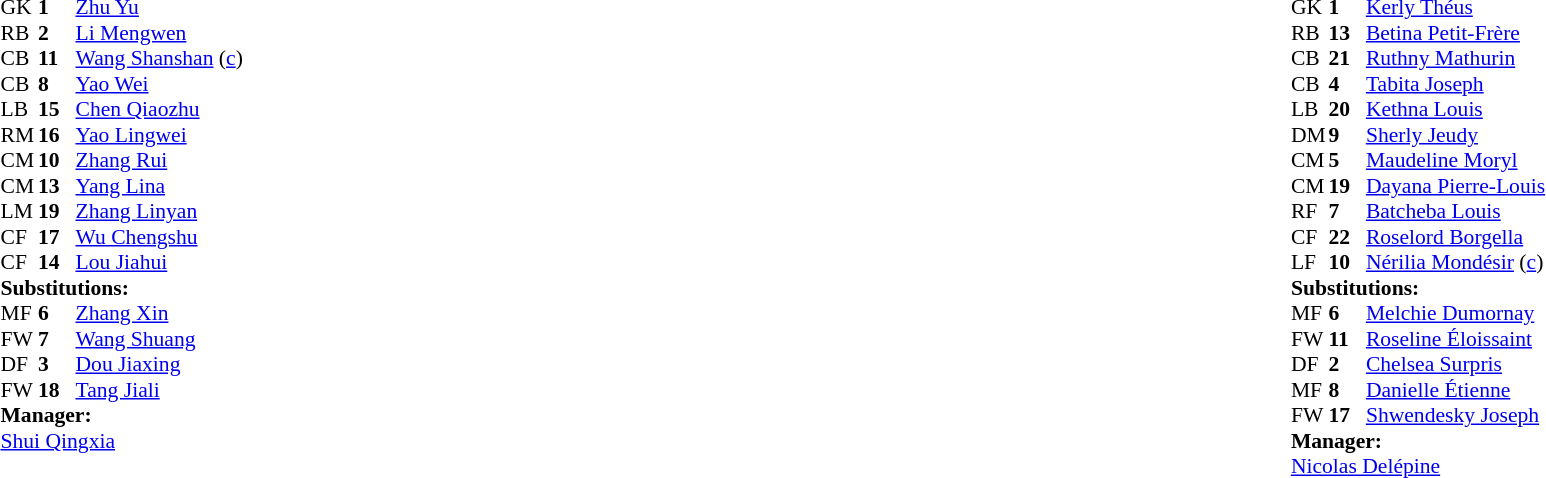<table width="100%">
<tr>
<td valign="top" width="40%"><br><table style="font-size:90%" cellspacing="0" cellpadding="0">
<tr>
<th width=25></th>
<th width=25></th>
</tr>
<tr>
<td>GK</td>
<td><strong>1</strong></td>
<td><a href='#'>Zhu Yu</a></td>
</tr>
<tr>
<td>RB</td>
<td><strong>2</strong></td>
<td><a href='#'>Li Mengwen</a></td>
</tr>
<tr>
<td>CB</td>
<td><strong>11</strong></td>
<td><a href='#'>Wang Shanshan</a> (<a href='#'>c</a>)</td>
</tr>
<tr>
<td>CB</td>
<td><strong>8</strong></td>
<td><a href='#'>Yao Wei</a></td>
</tr>
<tr>
<td>LB</td>
<td><strong>15</strong></td>
<td><a href='#'>Chen Qiaozhu</a></td>
</tr>
<tr>
<td>RM</td>
<td><strong>16</strong></td>
<td><a href='#'>Yao Lingwei</a></td>
<td></td>
<td></td>
</tr>
<tr>
<td>CM</td>
<td><strong>10</strong></td>
<td><a href='#'>Zhang Rui</a></td>
<td></td>
</tr>
<tr>
<td>CM</td>
<td><strong>13</strong></td>
<td><a href='#'>Yang Lina</a></td>
</tr>
<tr>
<td>LM</td>
<td><strong>19</strong></td>
<td><a href='#'>Zhang Linyan</a></td>
<td></td>
<td></td>
</tr>
<tr>
<td>CF</td>
<td><strong>17</strong></td>
<td><a href='#'>Wu Chengshu</a></td>
<td></td>
<td></td>
</tr>
<tr>
<td>CF</td>
<td><strong>14</strong></td>
<td><a href='#'>Lou Jiahui</a></td>
<td></td>
<td></td>
</tr>
<tr>
<td colspan=3><strong>Substitutions:</strong></td>
</tr>
<tr>
<td>MF</td>
<td><strong>6</strong></td>
<td><a href='#'>Zhang Xin</a></td>
<td></td>
<td></td>
</tr>
<tr>
<td>FW</td>
<td><strong>7</strong></td>
<td><a href='#'>Wang Shuang</a></td>
<td></td>
<td></td>
</tr>
<tr>
<td>DF</td>
<td><strong>3</strong></td>
<td><a href='#'>Dou Jiaxing</a></td>
<td></td>
<td></td>
</tr>
<tr>
<td>FW</td>
<td><strong>18</strong></td>
<td><a href='#'>Tang Jiali</a></td>
<td></td>
<td></td>
</tr>
<tr>
<td colspan=3><strong>Manager:</strong></td>
</tr>
<tr>
<td colspan=3><a href='#'>Shui Qingxia</a></td>
</tr>
</table>
</td>
<td valign="top"></td>
<td valign="top" width="50%"><br><table style="font-size:90%; margin:auto" cellspacing="0" cellpadding="0">
<tr>
<th width=25></th>
<th width=25></th>
</tr>
<tr>
<td>GK</td>
<td><strong>1</strong></td>
<td><a href='#'>Kerly Théus</a></td>
</tr>
<tr>
<td>RB</td>
<td><strong>13</strong></td>
<td><a href='#'>Betina Petit-Frère</a></td>
</tr>
<tr>
<td>CB</td>
<td><strong>21</strong></td>
<td><a href='#'>Ruthny Mathurin</a></td>
<td></td>
<td></td>
</tr>
<tr>
<td>CB</td>
<td><strong>4</strong></td>
<td><a href='#'>Tabita Joseph</a></td>
</tr>
<tr>
<td>LB</td>
<td><strong>20</strong></td>
<td><a href='#'>Kethna Louis</a></td>
</tr>
<tr>
<td>DM</td>
<td><strong>9</strong></td>
<td><a href='#'>Sherly Jeudy</a></td>
<td></td>
<td></td>
</tr>
<tr>
<td>CM</td>
<td><strong>5</strong></td>
<td><a href='#'>Maudeline Moryl</a></td>
<td></td>
<td></td>
</tr>
<tr>
<td>CM</td>
<td><strong>19</strong></td>
<td><a href='#'>Dayana Pierre-Louis</a></td>
<td></td>
<td></td>
</tr>
<tr>
<td>RF</td>
<td><strong>7</strong></td>
<td><a href='#'>Batcheba Louis</a></td>
<td></td>
<td></td>
</tr>
<tr>
<td>CF</td>
<td><strong>22</strong></td>
<td><a href='#'>Roselord Borgella</a></td>
</tr>
<tr>
<td>LF</td>
<td><strong>10</strong></td>
<td><a href='#'>Nérilia Mondésir</a> (<a href='#'>c</a>)</td>
</tr>
<tr>
<td colspan=3><strong>Substitutions:</strong></td>
</tr>
<tr>
<td>MF</td>
<td><strong>6</strong></td>
<td><a href='#'>Melchie Dumornay</a></td>
<td></td>
<td></td>
</tr>
<tr>
<td>FW</td>
<td><strong>11</strong></td>
<td><a href='#'>Roseline Éloissaint</a></td>
<td></td>
<td></td>
</tr>
<tr>
<td>DF</td>
<td><strong>2</strong></td>
<td><a href='#'>Chelsea Surpris</a></td>
<td></td>
<td></td>
</tr>
<tr>
<td>MF</td>
<td><strong>8</strong></td>
<td><a href='#'>Danielle Étienne</a></td>
<td></td>
<td></td>
</tr>
<tr>
<td>FW</td>
<td><strong>17</strong></td>
<td><a href='#'>Shwendesky Joseph</a></td>
<td></td>
<td></td>
</tr>
<tr>
<td colspan=3><strong>Manager:</strong></td>
</tr>
<tr>
<td colspan=3> <a href='#'>Nicolas Delépine</a></td>
<td></td>
</tr>
</table>
</td>
</tr>
</table>
